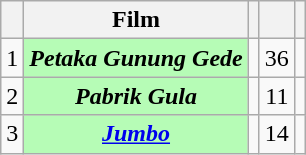<table class="wikitable sortable plainrowheaders" style="text-align:center;">
<tr>
<th></th>
<th>Film</th>
<th></th>
<th></th>
<th class="unsortable"></th>
</tr>
<tr>
<td>1</td>
<th scope="row" style="background:#b6fcb6;"><em>Petaka Gunung Gede</em></th>
<td></td>
<td>36</td>
<td></td>
</tr>
<tr>
<td>2</td>
<th scope="row" style="background:#b6fcb6;"><em>Pabrik Gula</em></th>
<td></td>
<td>11</td>
<td></td>
</tr>
<tr>
<td>3</td>
<th scope="row" style="background:#b6fcb6;"><em><a href='#'>Jumbo</a></em></th>
<td></td>
<td>14</td>
<td></td>
</tr>
</table>
